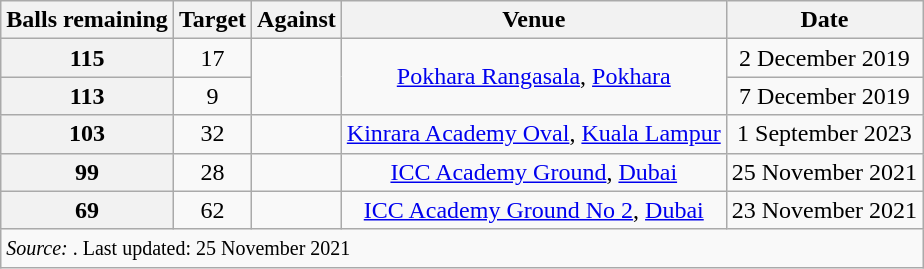<table class="wikitable" style="text-align: center;">
<tr>
<th>Balls remaining</th>
<th>Target</th>
<th>Against</th>
<th>Venue</th>
<th>Date</th>
</tr>
<tr>
<th>115</th>
<td>17</td>
<td rowspan=2></td>
<td rowspan=2><a href='#'>Pokhara Rangasala</a>, <a href='#'>Pokhara</a></td>
<td>2 December 2019</td>
</tr>
<tr>
<th>113</th>
<td>9</td>
<td>7 December 2019</td>
</tr>
<tr>
<th>103</th>
<td>32</td>
<td></td>
<td><a href='#'>Kinrara Academy Oval</a>, <a href='#'>Kuala Lampur</a></td>
<td>1 September 2023</td>
</tr>
<tr>
<th>99</th>
<td>28</td>
<td></td>
<td><a href='#'>ICC Academy Ground</a>, <a href='#'>Dubai</a></td>
<td>25 November 2021</td>
</tr>
<tr>
<th>69</th>
<td>62</td>
<td></td>
<td><a href='#'>ICC Academy Ground No 2</a>, <a href='#'>Dubai</a></td>
<td>23 November 2021</td>
</tr>
<tr>
<td colspan="5" style="text-align:left;"><small><em>Source: </em>. Last updated: 25 November 2021</small></td>
</tr>
</table>
